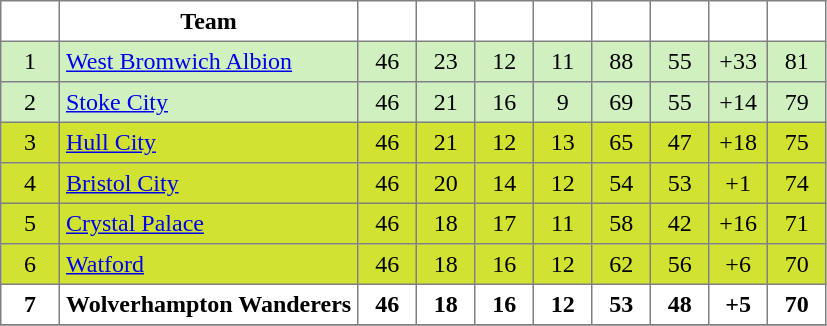<table class="toccolours" border="1" cellpadding="4" cellspacing="0" style="text-align:center; border-collapse: collapse; margin:0;">
<tr>
<th width=30></th>
<th>Team</th>
<th width="30"></th>
<th width="30"></th>
<th width="30"></th>
<th width="30"></th>
<th width="30"></th>
<th width="30"></th>
<th width="30"></th>
<th width="30"></th>
</tr>
<tr bgcolor="#D0F0C0">
<td>1</td>
<td align=left><a href='#'>West Bromwich Albion</a></td>
<td>46</td>
<td>23</td>
<td>12</td>
<td>11</td>
<td>88</td>
<td>55</td>
<td>+33</td>
<td>81</td>
</tr>
<tr bgcolor="#D0F0C0">
<td>2</td>
<td align=left><a href='#'>Stoke City</a></td>
<td>46</td>
<td>21</td>
<td>16</td>
<td>9</td>
<td>69</td>
<td>55</td>
<td>+14</td>
<td>79</td>
</tr>
<tr bgcolor="#D1E231">
<td>3</td>
<td align=left><a href='#'>Hull City</a></td>
<td>46</td>
<td>21</td>
<td>12</td>
<td>13</td>
<td>65</td>
<td>47</td>
<td>+18</td>
<td>75</td>
</tr>
<tr bgcolor="#D1E231">
<td>4</td>
<td align=left><a href='#'>Bristol City</a></td>
<td>46</td>
<td>20</td>
<td>14</td>
<td>12</td>
<td>54</td>
<td>53</td>
<td>+1</td>
<td>74</td>
</tr>
<tr bgcolor="#D1E231">
<td>5</td>
<td align=left><a href='#'>Crystal Palace</a></td>
<td>46</td>
<td>18</td>
<td>17</td>
<td>11</td>
<td>58</td>
<td>42</td>
<td>+16</td>
<td>71</td>
</tr>
<tr bgcolor="#D1E231">
<td>6</td>
<td align=left><a href='#'>Watford</a></td>
<td>46</td>
<td>18</td>
<td>16</td>
<td>12</td>
<td>62</td>
<td>56</td>
<td>+6</td>
<td>70</td>
</tr>
<tr>
<td><strong>7</strong></td>
<td align=left><strong>Wolverhampton Wanderers</strong></td>
<td><strong>46</strong></td>
<td><strong>18</strong></td>
<td><strong>16</strong></td>
<td><strong>12</strong></td>
<td><strong>53</strong></td>
<td><strong>48</strong></td>
<td><strong>+5</strong></td>
<td><strong>70</strong></td>
</tr>
<tr>
</tr>
</table>
